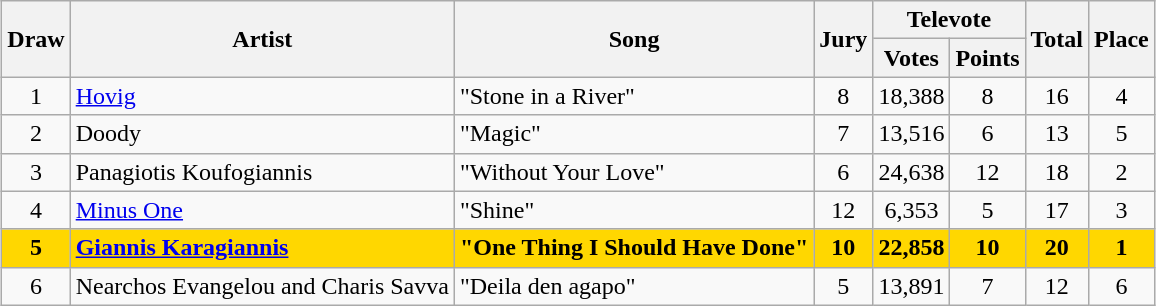<table class="wikitable sortable" style="text-align:center; margin-left: auto; margin-right: auto">
<tr>
<th rowspan="2">Draw</th>
<th rowspan="2">Artist</th>
<th rowspan="2">Song</th>
<th rowspan="2">Jury</th>
<th colspan="2">Televote</th>
<th rowspan="2">Total</th>
<th rowspan="2">Place</th>
</tr>
<tr>
<th>Votes</th>
<th>Points</th>
</tr>
<tr>
<td>1</td>
<td align="left"><a href='#'>Hovig</a></td>
<td align="left">"Stone in a River"</td>
<td>8</td>
<td>18,388</td>
<td>8</td>
<td>16</td>
<td>4</td>
</tr>
<tr>
<td>2</td>
<td align="left">Doody</td>
<td align="left">"Magic"</td>
<td>7</td>
<td>13,516</td>
<td>6</td>
<td>13</td>
<td>5</td>
</tr>
<tr>
<td>3</td>
<td align="left">Panagiotis Koufogiannis</td>
<td align="left">"Without Your Love"</td>
<td>6</td>
<td>24,638</td>
<td>12</td>
<td>18</td>
<td>2</td>
</tr>
<tr>
<td>4</td>
<td align="left"><a href='#'>Minus One</a></td>
<td align="left">"Shine"</td>
<td>12</td>
<td>6,353</td>
<td>5</td>
<td>17</td>
<td>3</td>
</tr>
<tr style="font-weight:bold;background:gold">
<td>5</td>
<td align="left"><a href='#'>Giannis Karagiannis</a></td>
<td align="left">"One Thing I Should Have Done"</td>
<td>10</td>
<td>22,858</td>
<td>10</td>
<td>20</td>
<td>1</td>
</tr>
<tr>
<td>6</td>
<td align="left">Nearchos Evangelou and Charis Savva</td>
<td align="left">"Deila den agapo"</td>
<td>5</td>
<td>13,891</td>
<td>7</td>
<td>12</td>
<td>6</td>
</tr>
</table>
